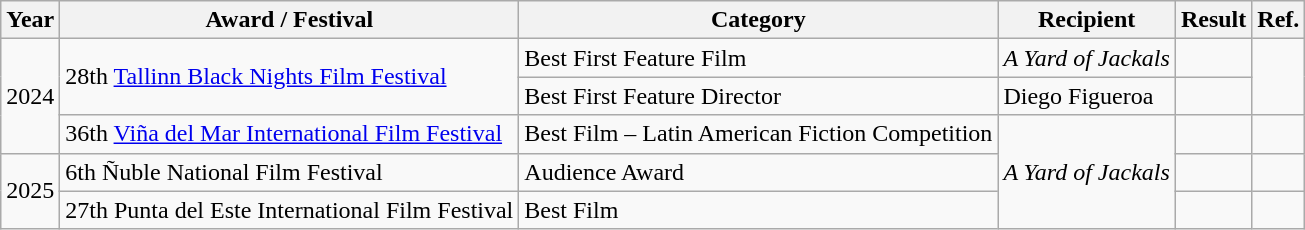<table class="wikitable">
<tr>
<th>Year</th>
<th>Award / Festival</th>
<th>Category</th>
<th>Recipient</th>
<th>Result</th>
<th>Ref.</th>
</tr>
<tr>
<td rowspan="3">2024</td>
<td rowspan="2">28th <a href='#'>Tallinn Black Nights Film Festival</a></td>
<td>Best First Feature Film</td>
<td><em>A Yard of Jackals</em></td>
<td></td>
<td rowspan="2"></td>
</tr>
<tr>
<td>Best First Feature Director</td>
<td>Diego Figueroa</td>
<td></td>
</tr>
<tr>
<td>36th <a href='#'>Viña del Mar International Film Festival</a></td>
<td>Best Film – Latin American Fiction Competition</td>
<td rowspan="3"><em>A Yard of Jackals</em></td>
<td></td>
<td></td>
</tr>
<tr>
<td rowspan="2">2025</td>
<td>6th Ñuble National Film Festival</td>
<td>Audience Award</td>
<td></td>
<td></td>
</tr>
<tr>
<td>27th Punta del Este International Film Festival</td>
<td>Best Film</td>
<td></td>
<td></td>
</tr>
</table>
